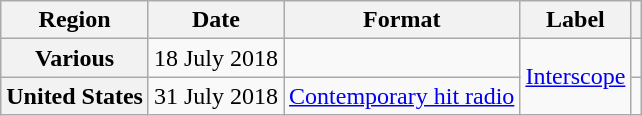<table class="wikitable plainrowheaders">
<tr>
<th scope="col">Region</th>
<th scope="col">Date</th>
<th scope="col">Format</th>
<th scope="col">Label</th>
<th scope="col"></th>
</tr>
<tr>
<th scope="row">Various</th>
<td>18 July 2018</td>
<td></td>
<td rowspan="2"><a href='#'>Interscope</a></td>
<td></td>
</tr>
<tr>
<th scope="row">United States</th>
<td>31 July 2018</td>
<td><a href='#'>Contemporary hit radio</a></td>
<td></td>
</tr>
</table>
